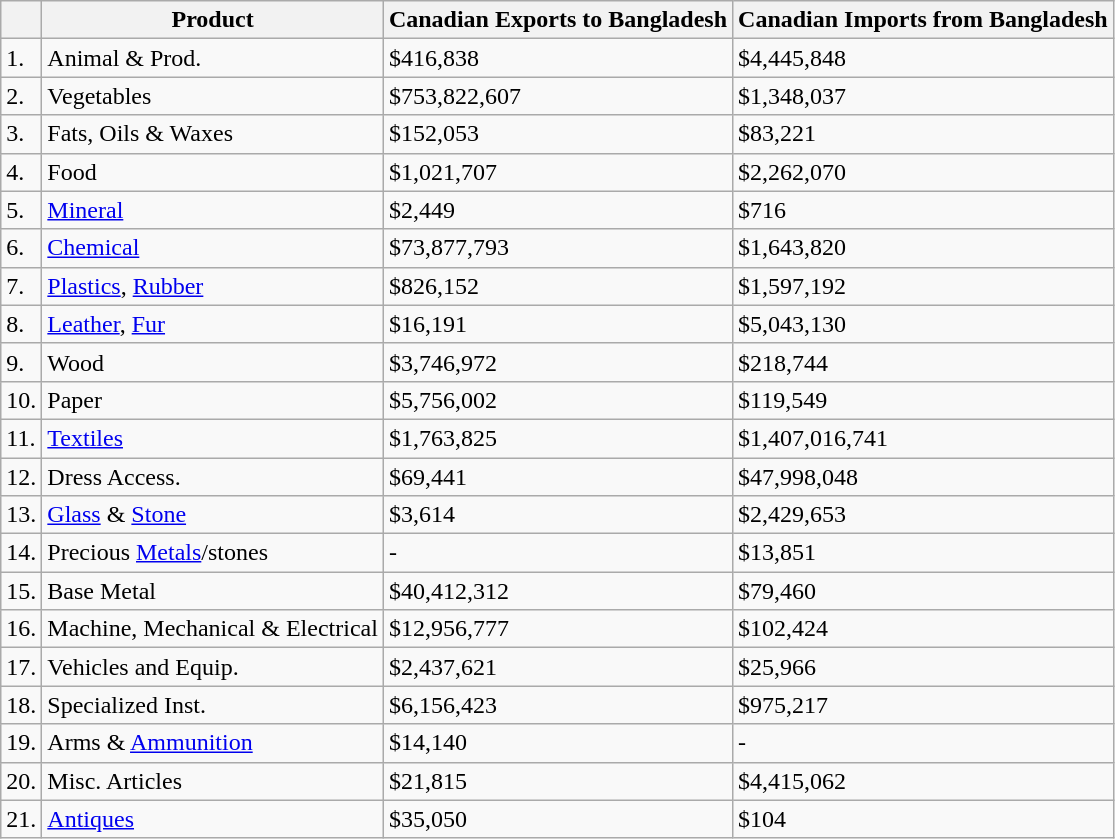<table class="wikitable">
<tr>
<th></th>
<th>Product</th>
<th>Canadian Exports to Bangladesh</th>
<th>Canadian Imports from Bangladesh</th>
</tr>
<tr>
<td>1.</td>
<td>Animal & Prod.</td>
<td>$416,838</td>
<td>$4,445,848</td>
</tr>
<tr>
<td>2.</td>
<td>Vegetables</td>
<td>$753,822,607</td>
<td>$1,348,037</td>
</tr>
<tr>
<td>3.</td>
<td>Fats, Oils & Waxes</td>
<td>$152,053</td>
<td>$83,221</td>
</tr>
<tr>
<td>4.</td>
<td>Food</td>
<td>$1,021,707</td>
<td>$2,262,070</td>
</tr>
<tr>
<td>5.</td>
<td><a href='#'>Mineral</a></td>
<td>$2,449</td>
<td>$716</td>
</tr>
<tr>
<td>6.</td>
<td><a href='#'>Chemical</a></td>
<td>$73,877,793</td>
<td>$1,643,820</td>
</tr>
<tr>
<td>7.</td>
<td><a href='#'>Plastics</a>, <a href='#'>Rubber</a></td>
<td>$826,152</td>
<td>$1,597,192</td>
</tr>
<tr>
<td>8.</td>
<td><a href='#'>Leather</a>, <a href='#'>Fur</a></td>
<td>$16,191</td>
<td>$5,043,130</td>
</tr>
<tr>
<td>9.</td>
<td>Wood</td>
<td>$3,746,972</td>
<td>$218,744</td>
</tr>
<tr>
<td>10.</td>
<td>Paper</td>
<td>$5,756,002</td>
<td>$119,549</td>
</tr>
<tr>
<td>11.</td>
<td><a href='#'>Textiles</a></td>
<td>$1,763,825</td>
<td>$1,407,016,741</td>
</tr>
<tr>
<td>12.</td>
<td>Dress Access.</td>
<td>$69,441</td>
<td>$47,998,048</td>
</tr>
<tr>
<td>13.</td>
<td><a href='#'>Glass</a> & <a href='#'>Stone</a></td>
<td>$3,614</td>
<td>$2,429,653</td>
</tr>
<tr>
<td>14.</td>
<td>Precious <a href='#'>Metals</a>/stones</td>
<td>-</td>
<td>$13,851</td>
</tr>
<tr>
<td>15.</td>
<td>Base Metal</td>
<td>$40,412,312</td>
<td>$79,460</td>
</tr>
<tr>
<td>16.</td>
<td>Machine, Mechanical & Electrical</td>
<td>$12,956,777</td>
<td>$102,424</td>
</tr>
<tr>
<td>17.</td>
<td>Vehicles and Equip.</td>
<td>$2,437,621</td>
<td>$25,966</td>
</tr>
<tr>
<td>18.</td>
<td>Specialized Inst.</td>
<td>$6,156,423</td>
<td>$975,217</td>
</tr>
<tr>
<td>19.</td>
<td>Arms & <a href='#'>Ammunition</a></td>
<td>$14,140</td>
<td>-</td>
</tr>
<tr>
<td>20.</td>
<td>Misc. Articles</td>
<td>$21,815</td>
<td>$4,415,062</td>
</tr>
<tr>
<td>21.</td>
<td><a href='#'>Antiques</a></td>
<td>$35,050</td>
<td>$104</td>
</tr>
</table>
